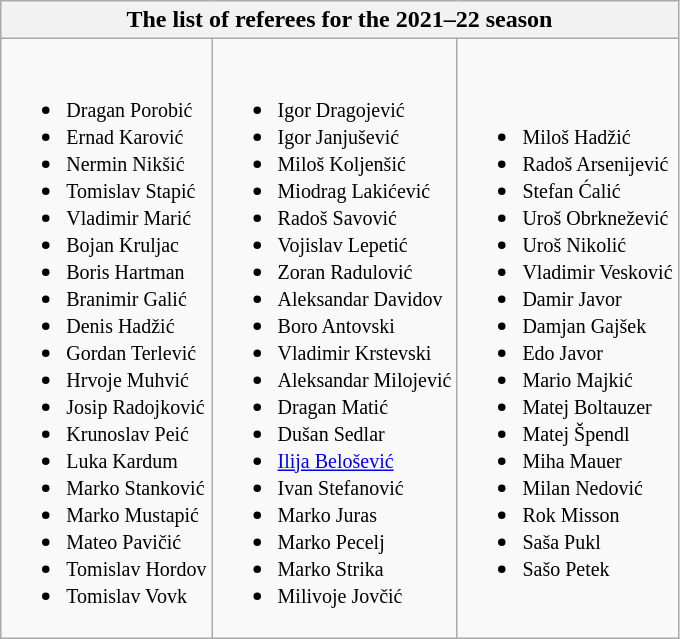<table class="wikitable collapsible collapsed">
<tr>
<th colspan=3>The list of referees for the 2021–22 season</th>
</tr>
<tr>
<td><br><ul><li> <small>Dragan Porobić </small></li><li> <small>Ernad Karović </small></li><li> <small>Nermin Nikšić </small></li><li> <small>Tomislav Stapić</small></li><li> <small>Vladimir Marić </small></li><li> <small>Bojan Kruljac </small></li><li> <small>Boris Hartman </small></li><li> <small>Branimir Galić </small></li><li> <small>Denis Hadžić</small></li><li> <small>Gordan Terlević </small></li><li> <small>Hrvoje Muhvić </small></li><li> <small>Josip Radojković </small></li><li> <small>Krunoslav Peić</small></li><li> <small>Luka Kardum</small></li><li> <small>Marko Stanković</small></li><li> <small>Marko Mustapić</small></li><li> <small>Mateo Pavičić</small></li><li> <small>Tomislav Hordov</small></li><li> <small>Tomislav Vovk </small></li></ul></td>
<td><br><ul><li> <small>Igor Dragojević </small></li><li> <small>Igor Janjušević </small></li><li> <small>Miloš Koljenšić </small></li><li> <small>Miodrag Lakićević </small></li><li> <small>Radoš Savović</small></li><li> <small>Vojislav Lepetić </small></li><li> <small>Zoran Radulović</small></li><li> <small>Aleksandar Davidov</small></li><li> <small>Boro Antovski </small></li><li> <small>Vladimir Krstevski</small></li><li> <small>Aleksandar Milojević</small></li><li> <small>Dragan Matić</small></li><li> <small>Dušan Sedlar </small></li><li> <small><a href='#'>Ilija Belošević</a> </small></li><li> <small>Ivan Stefanović </small></li><li> <small>Marko Juras</small></li><li> <small>Marko Pecelj </small></li><li> <small>Marko Strika </small></li><li> <small>Milivoje Jovčić</small></li></ul></td>
<td><br><ul><li> <small>Miloš Hadžić</small></li><li> <small>Radoš Arsenijević</small></li><li> <small>Stefan Ćalić</small></li><li> <small>Uroš Obrknežević</small></li><li> <small>Uroš Nikolić </small></li><li> <small>Vladimir Vesković</small></li><li> <small>Damir Javor </small></li><li> <small>Damjan Gajšek</small></li><li> <small>Edo Javor </small></li><li> <small>Mario Majkić</small></li><li> <small>Matej Boltauzer </small></li><li> <small>Matej Špendl </small></li><li> <small>Miha Mauer </small></li><li> <small>Milan Nedović</small></li><li> <small>Rok Misson </small></li><li> <small>Saša Pukl</small></li><li> <small>Sašo Petek</small></li></ul>
</td>
</tr>
</table>
